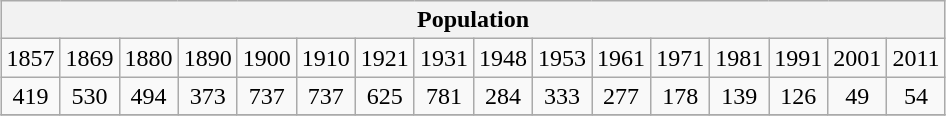<table class="wikitable" style="margin: 0.5em auto; text-align: center;">
<tr>
<th colspan="16">Population</th>
</tr>
<tr>
<td>1857</td>
<td>1869</td>
<td>1880</td>
<td>1890</td>
<td>1900</td>
<td>1910</td>
<td>1921</td>
<td>1931</td>
<td>1948</td>
<td>1953</td>
<td>1961</td>
<td>1971</td>
<td>1981</td>
<td>1991</td>
<td>2001</td>
<td>2011</td>
</tr>
<tr>
<td>419</td>
<td>530</td>
<td>494</td>
<td>373</td>
<td>737</td>
<td>737</td>
<td>625</td>
<td>781</td>
<td>284</td>
<td>333</td>
<td>277</td>
<td>178</td>
<td>139</td>
<td>126</td>
<td>49</td>
<td>54</td>
</tr>
<tr>
</tr>
</table>
